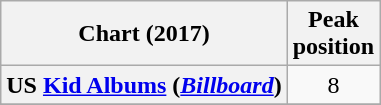<table class="wikitable sortable plainrowheaders" style="text-align:center">
<tr>
<th scope="col">Chart (2017)</th>
<th scope="col">Peak<br> position</th>
</tr>
<tr>
<th scope="row">US <a href='#'>Kid Albums</a> (<em><a href='#'>Billboard</a></em>)</th>
<td>8</td>
</tr>
<tr>
</tr>
</table>
